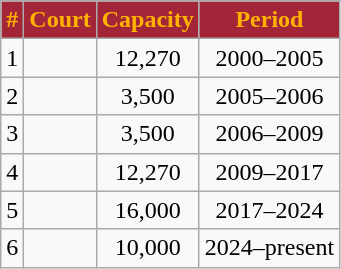<table class="wikitable sortable" style="text-align:center;">
<tr>
<th style="color:#FFB300; background:#A32638;">#</th>
<th style="color:#FFB300; background:#A32638;">Court</th>
<th style="color:#FFB300; background:#A32638;">Capacity</th>
<th style="color:#FFB300; background:#A32638;">Period</th>
</tr>
<tr>
<td>1</td>
<td align="left"></td>
<td>12,270</td>
<td>2000–2005</td>
</tr>
<tr>
<td>2</td>
<td align="left"></td>
<td>3,500</td>
<td>2005–2006</td>
</tr>
<tr>
<td>3</td>
<td align="left"></td>
<td>3,500</td>
<td>2006–2009</td>
</tr>
<tr>
<td>4</td>
<td align="left"></td>
<td>12,270</td>
<td>2009–2017</td>
</tr>
<tr>
<td>5</td>
<td align="left"></td>
<td>16,000</td>
<td>2017–2024</td>
</tr>
<tr>
<td>6</td>
<td align="left"></td>
<td>10,000</td>
<td>2024–present</td>
</tr>
</table>
